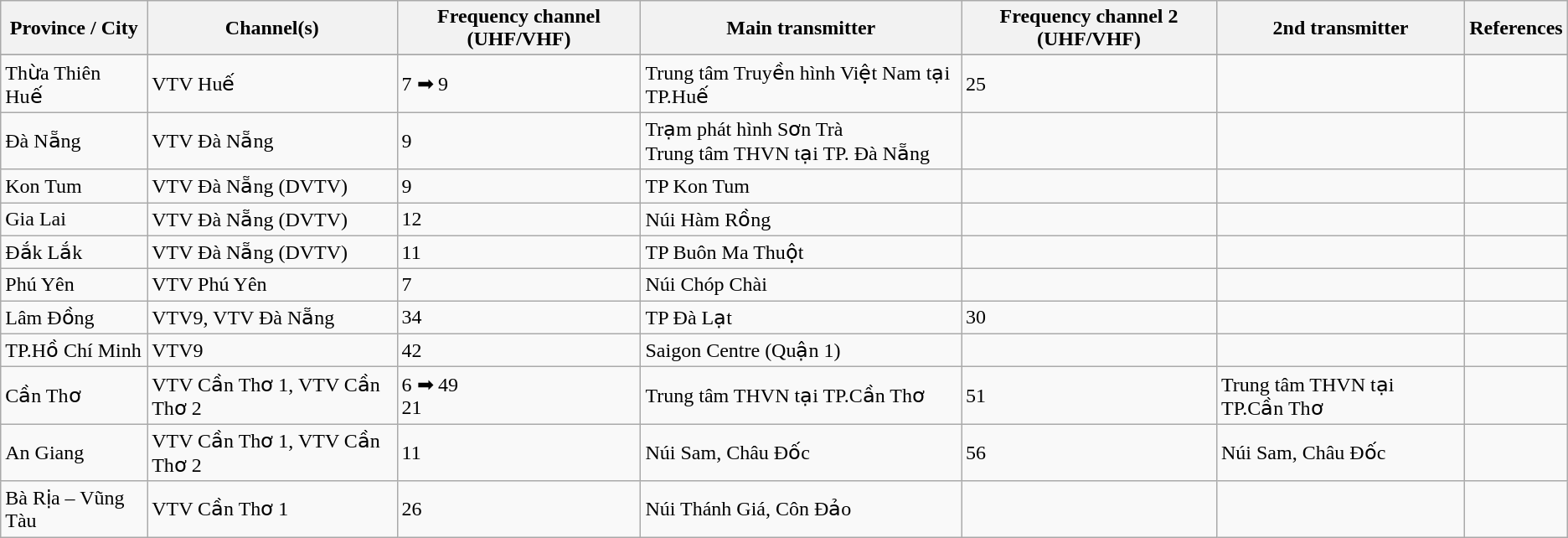<table class="wikitable mw-collapsible mw-collapsed sortable">
<tr>
<th>Province / City</th>
<th>Channel(s)</th>
<th>Frequency channel (UHF/VHF)</th>
<th>Main transmitter</th>
<th>Frequency channel 2 (UHF/VHF)</th>
<th>2nd transmitter</th>
<th>References</th>
</tr>
<tr>
</tr>
<tr>
<td>Thừa Thiên Huế</td>
<td>VTV Huế</td>
<td>7 ➡ 9</td>
<td>Trung tâm Truyền hình Việt Nam tại TP.Huế</td>
<td>25</td>
<td></td>
<td></td>
</tr>
<tr>
<td>Đà Nẵng</td>
<td>VTV Đà Nẵng</td>
<td>9</td>
<td>Trạm phát hình Sơn Trà <br> Trung tâm THVN tại TP. Đà Nẵng</td>
<td></td>
<td></td>
<td></td>
</tr>
<tr>
<td>Kon Tum</td>
<td>VTV Đà Nẵng (DVTV)</td>
<td>9</td>
<td>TP Kon Tum</td>
<td></td>
<td></td>
<td></td>
</tr>
<tr>
<td>Gia Lai</td>
<td>VTV Đà Nẵng (DVTV)</td>
<td>12</td>
<td>Núi Hàm Rồng</td>
<td></td>
<td></td>
<td></td>
</tr>
<tr>
<td>Đắk Lắk</td>
<td>VTV Đà Nẵng (DVTV)</td>
<td>11</td>
<td>TP Buôn Ma Thuột</td>
<td></td>
<td></td>
<td></td>
</tr>
<tr>
<td>Phú Yên</td>
<td>VTV Phú Yên</td>
<td>7</td>
<td>Núi Chóp Chài</td>
<td></td>
<td></td>
<td></td>
</tr>
<tr>
<td>Lâm Đồng</td>
<td>VTV9, VTV Đà Nẵng</td>
<td>34</td>
<td>TP Đà Lạt</td>
<td>30</td>
<td></td>
<td></td>
</tr>
<tr>
<td>TP.Hồ Chí Minh</td>
<td>VTV9</td>
<td>42</td>
<td>Saigon Centre (Quận 1)</td>
<td></td>
<td></td>
<td></td>
</tr>
<tr>
<td>Cần Thơ</td>
<td>VTV Cần Thơ 1, VTV Cần Thơ 2</td>
<td>6 ➡ 49 <br> 21</td>
<td>Trung tâm THVN tại TP.Cần Thơ</td>
<td>51</td>
<td>Trung tâm THVN tại TP.Cần Thơ</td>
<td></td>
</tr>
<tr>
<td>An Giang</td>
<td>VTV Cần Thơ 1, VTV Cần Thơ 2</td>
<td>11</td>
<td>Núi Sam, Châu Đốc</td>
<td>56</td>
<td>Núi Sam, Châu Đốc</td>
<td></td>
</tr>
<tr>
<td>Bà Rịa – Vũng Tàu</td>
<td>VTV Cần Thơ 1</td>
<td>26</td>
<td>Núi Thánh Giá, Côn Đảo</td>
<td></td>
<td></td>
<td></td>
</tr>
</table>
